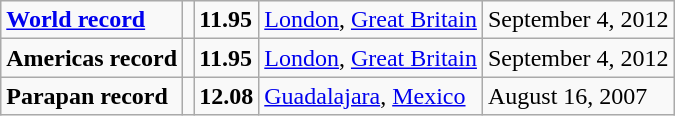<table class="wikitable">
<tr>
<td><strong><a href='#'>World record</a></strong></td>
<td></td>
<td><strong>11.95</strong></td>
<td><a href='#'>London</a>, <a href='#'>Great Britain</a></td>
<td>September 4, 2012</td>
</tr>
<tr>
<td><strong>Americas record</strong></td>
<td></td>
<td><strong>11.95</strong></td>
<td><a href='#'>London</a>, <a href='#'>Great Britain</a></td>
<td>September 4, 2012</td>
</tr>
<tr>
<td><strong>Parapan record</strong></td>
<td></td>
<td><strong>12.08</strong></td>
<td><a href='#'>Guadalajara</a>, <a href='#'>Mexico</a></td>
<td>August 16, 2007</td>
</tr>
</table>
